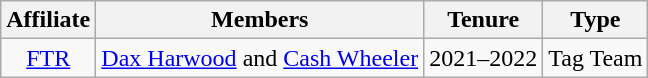<table class="wikitable sortable" style="text-align:center;">
<tr>
<th>Affiliate</th>
<th>Members</th>
<th>Tenure</th>
<th>Type</th>
</tr>
<tr>
<td><a href='#'>FTR</a></td>
<td><a href='#'>Dax Harwood</a> and <a href='#'>Cash Wheeler</a></td>
<td>2021–2022</td>
<td>Tag Team</td>
</tr>
</table>
